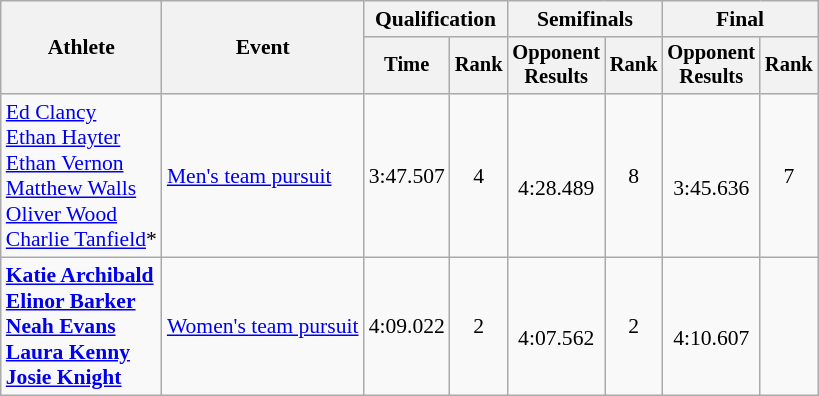<table class=wikitable style=font-size:90%;text-align:center>
<tr>
<th rowspan=2>Athlete</th>
<th rowspan=2>Event</th>
<th colspan=2>Qualification</th>
<th colspan=2>Semifinals</th>
<th colspan=2>Final</th>
</tr>
<tr style=font-size:95%>
<th>Time</th>
<th>Rank</th>
<th>Opponent<br>Results</th>
<th>Rank</th>
<th>Opponent<br>Results</th>
<th>Rank</th>
</tr>
<tr>
<td align=left><a href='#'>Ed Clancy</a><br><a href='#'>Ethan Hayter</a><br><a href='#'>Ethan Vernon</a><br><a href='#'>Matthew Walls</a><br><a href='#'>Oliver Wood</a><br><a href='#'>Charlie Tanfield</a>*</td>
<td align=left><a href='#'>Men's team pursuit</a></td>
<td>3:47.507</td>
<td>4</td>
<td><br>4:28.489</td>
<td>8</td>
<td><br>3:45.636</td>
<td>7</td>
</tr>
<tr>
<td align=left><strong><a href='#'>Katie Archibald</a><br><a href='#'>Elinor Barker</a><br><a href='#'>Neah Evans</a><br><a href='#'>Laura Kenny</a><br><a href='#'>Josie Knight</a></strong></td>
<td align=left><a href='#'>Women's team pursuit</a></td>
<td>4:09.022</td>
<td>2</td>
<td><br>4:07.562</td>
<td>2</td>
<td><br>4:10.607</td>
<td></td>
</tr>
</table>
